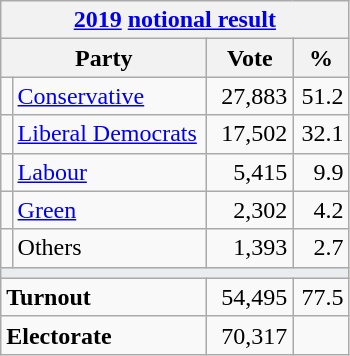<table class="wikitable">
<tr>
<th colspan="4"><a href='#'>2019</a> <a href='#'>notional result</a></th>
</tr>
<tr>
<th bgcolor="#DDDDFF" width="130px" colspan="2">Party</th>
<th bgcolor="#DDDDFF" width="50px">Vote</th>
<th bgcolor="#DDDDFF" width="30px">%</th>
</tr>
<tr>
<td></td>
<td><a href='#'>Conservative</a></td>
<td align=right>27,883</td>
<td align=right>51.2</td>
</tr>
<tr>
<td></td>
<td><a href='#'>Liberal Democrats</a></td>
<td align=right>17,502</td>
<td align=right>32.1</td>
</tr>
<tr>
<td></td>
<td><a href='#'>Labour</a></td>
<td align=right>5,415</td>
<td align=right>9.9</td>
</tr>
<tr>
<td></td>
<td><a href='#'>Green</a></td>
<td align=right>2,302</td>
<td align=right>4.2</td>
</tr>
<tr>
<td></td>
<td>Others</td>
<td align=right>1,393</td>
<td align=right>2.7</td>
</tr>
<tr>
<td colspan="4" bgcolor="#EAECF0"></td>
</tr>
<tr>
<td colspan="2"><strong>Turnout</strong></td>
<td align=right>54,495</td>
<td align=right>77.5</td>
</tr>
<tr>
<td colspan="2"><strong>Electorate</strong></td>
<td align=right>70,317</td>
</tr>
</table>
